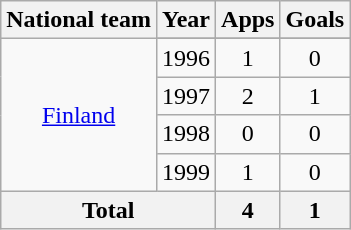<table class="wikitable" style="text-align:center">
<tr>
<th>National team</th>
<th>Year</th>
<th>Apps</th>
<th>Goals</th>
</tr>
<tr>
<td rowspan="5"><a href='#'>Finland</a></td>
</tr>
<tr>
<td>1996</td>
<td>1</td>
<td>0</td>
</tr>
<tr>
<td>1997</td>
<td>2</td>
<td>1</td>
</tr>
<tr>
<td>1998</td>
<td>0</td>
<td>0</td>
</tr>
<tr>
<td>1999</td>
<td>1</td>
<td>0</td>
</tr>
<tr>
<th colspan="2">Total</th>
<th>4</th>
<th>1</th>
</tr>
</table>
